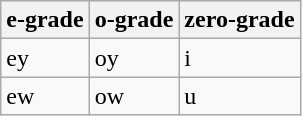<table class="wikitable">
<tr>
<th>e-grade</th>
<th>o-grade</th>
<th>zero-grade</th>
</tr>
<tr>
<td>ey</td>
<td>oy</td>
<td>i</td>
</tr>
<tr>
<td>ew</td>
<td>ow</td>
<td>u</td>
</tr>
</table>
